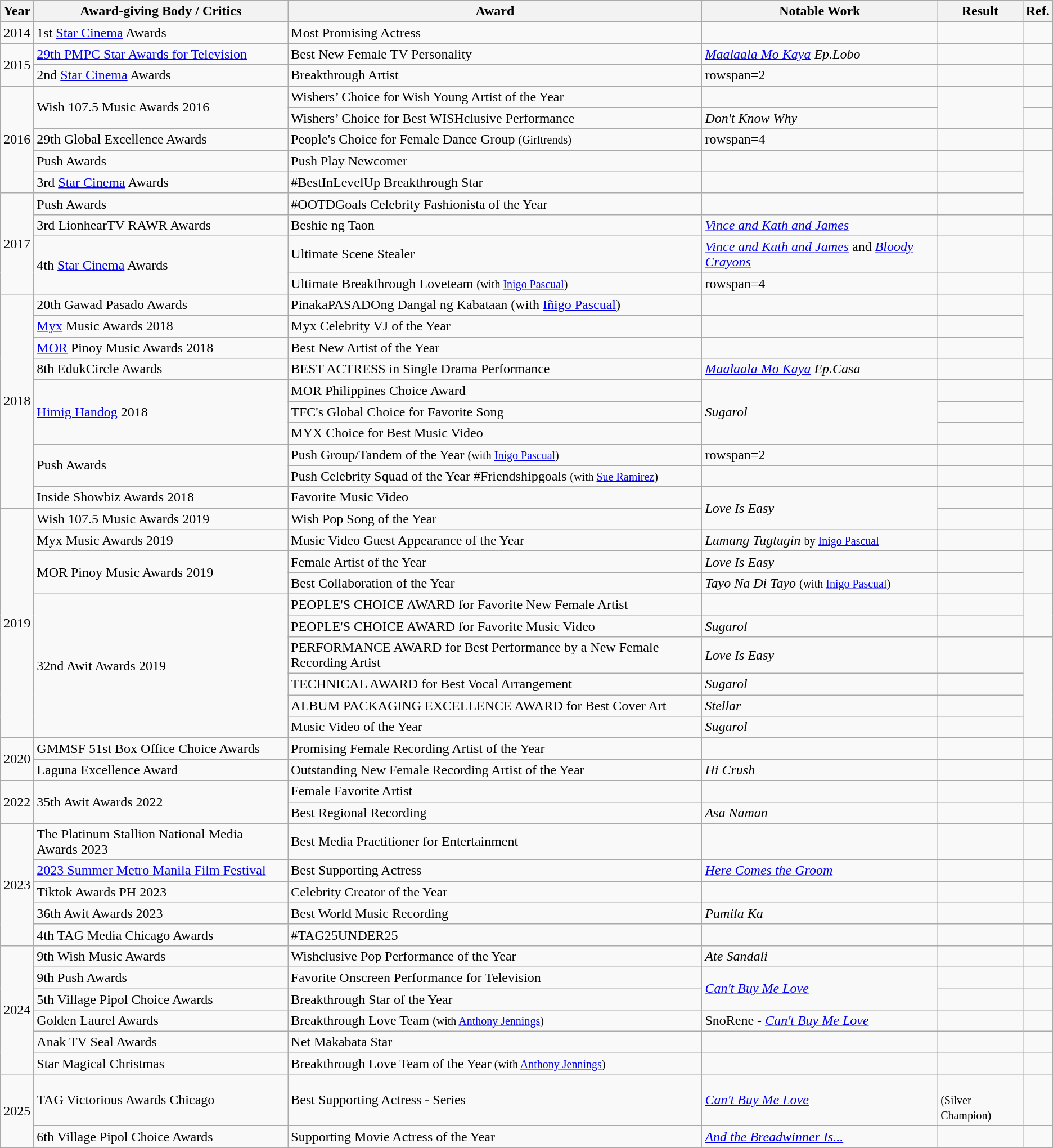<table class="wikitable">
<tr>
<th>Year</th>
<th>Award-giving Body / Critics</th>
<th>Award</th>
<th>Notable Work</th>
<th>Result</th>
<th>Ref.</th>
</tr>
<tr>
<td>2014</td>
<td>1st <a href='#'>Star Cinema</a> Awards</td>
<td>Most Promising Actress</td>
<td></td>
<td></td>
<td></td>
</tr>
<tr>
<td rowspan=2>2015</td>
<td><a href='#'>29th PMPC Star Awards for Television</a></td>
<td>Best New Female TV Personality</td>
<td><em><a href='#'>Maalaala Mo Kaya</a> Ep.Lobo</em></td>
<td></td>
<td></td>
</tr>
<tr>
<td>2nd <a href='#'>Star Cinema</a> Awards</td>
<td>Breakthrough Artist</td>
<td>rowspan=2 </td>
<td></td>
<td></td>
</tr>
<tr>
<td rowspan=5>2016</td>
<td rowspan=2>Wish 107.5 Music Awards 2016</td>
<td>Wishers’ Choice for Wish Young Artist of the Year</td>
<td></td>
<td rowspan=2></td>
</tr>
<tr>
<td>Wishers’ Choice for Best WISHclusive Performance</td>
<td><em>Don't Know Why</em></td>
<td></td>
</tr>
<tr>
<td>29th Global Excellence Awards</td>
<td>People's Choice for Female Dance Group <small>(Girltrends)</small></td>
<td>rowspan=4 </td>
<td></td>
<td></td>
</tr>
<tr>
<td>Push Awards</td>
<td>Push Play Newcomer</td>
<td></td>
<td></td>
</tr>
<tr>
<td>3rd <a href='#'>Star Cinema</a> Awards</td>
<td>#BestInLevelUp Breakthrough Star</td>
<td></td>
<td></td>
</tr>
<tr>
<td rowspan=4>2017</td>
<td>Push Awards</td>
<td>#OOTDGoals Celebrity Fashionista of the Year</td>
<td></td>
<td></td>
</tr>
<tr>
<td>3rd LionhearTV RAWR Awards</td>
<td>Beshie ng Taon</td>
<td><em><a href='#'>Vince and Kath and James</a></em></td>
<td></td>
<td></td>
</tr>
<tr>
<td rowspan=2>4th <a href='#'>Star Cinema</a> Awards</td>
<td>Ultimate Scene Stealer</td>
<td><em><a href='#'>Vince and Kath and James</a></em> and <em><a href='#'>Bloody Crayons</a></em></td>
<td></td>
<td></td>
</tr>
<tr>
<td>Ultimate Breakthrough Loveteam <small>(with <a href='#'>Inigo Pascual</a>)</small></td>
<td>rowspan=4 </td>
<td></td>
<td></td>
</tr>
<tr>
<td rowspan=10>2018</td>
<td>20th Gawad Pasado Awards</td>
<td>PinakaPASADOng Dangal ng Kabataan (with <a href='#'>Iñigo Pascual</a>)</td>
<td></td>
<td></td>
</tr>
<tr>
<td><a href='#'>Myx</a> Music Awards 2018</td>
<td>Myx Celebrity VJ of the Year</td>
<td></td>
<td></td>
</tr>
<tr>
<td><a href='#'>MOR</a> Pinoy Music Awards 2018</td>
<td>Best New Artist of the Year</td>
<td></td>
<td></td>
</tr>
<tr>
<td>8th EdukCircle Awards</td>
<td>BEST ACTRESS in Single Drama Performance</td>
<td><em><a href='#'>Maalaala Mo Kaya</a> Ep.Casa</em></td>
<td></td>
<td></td>
</tr>
<tr>
<td rowspan="3"><a href='#'>Himig Handog</a> 2018</td>
<td>MOR Philippines Choice Award</td>
<td rowspan=3><em>Sugarol</em></td>
<td></td>
<td rowspan=3></td>
</tr>
<tr>
<td>TFC's Global Choice for Favorite Song</td>
<td></td>
</tr>
<tr>
<td>MYX Choice for Best Music Video</td>
<td></td>
</tr>
<tr>
<td rowspan=2>Push Awards</td>
<td>Push Group/Tandem of the Year <small>(with <a href='#'>Inigo Pascual</a>)</small></td>
<td>rowspan=2 </td>
<td></td>
<td></td>
</tr>
<tr>
<td>Push Celebrity Squad of the Year #Friendshipgoals <small>(with <a href='#'>Sue Ramirez</a>)</small></td>
<td></td>
<td></td>
</tr>
<tr>
<td>Inside Showbiz Awards 2018</td>
<td>Favorite Music Video</td>
<td rowspan=2><em>Love Is Easy</em></td>
<td></td>
<td></td>
</tr>
<tr>
<td rowspan=10>2019</td>
<td>Wish 107.5 Music Awards 2019</td>
<td>Wish Pop Song of the Year</td>
<td></td>
<td></td>
</tr>
<tr>
<td>Myx Music Awards 2019</td>
<td>Music Video Guest Appearance of the Year</td>
<td><em>Lumang Tugtugin</em> <small>by <a href='#'>Inigo Pascual</a></small></td>
<td></td>
<td></td>
</tr>
<tr>
<td rowspan="2">MOR Pinoy Music Awards 2019</td>
<td>Female Artist of the Year</td>
<td><em>Love Is Easy</em></td>
<td></td>
<td rowspan=2></td>
</tr>
<tr>
<td>Best Collaboration of the Year</td>
<td><em>Tayo Na Di Tayo</em> <small>(with <a href='#'>Inigo Pascual</a>)</small></td>
<td></td>
</tr>
<tr>
<td rowspan=6>32nd Awit Awards 2019</td>
<td>PEOPLE'S CHOICE AWARD for Favorite New Female Artist</td>
<td></td>
<td></td>
<td rowspan=2></td>
</tr>
<tr>
<td>PEOPLE'S CHOICE AWARD for Favorite Music Video</td>
<td><em>Sugarol</em></td>
<td></td>
</tr>
<tr>
<td>PERFORMANCE AWARD for Best Performance by a New Female Recording Artist</td>
<td><em>Love Is Easy</em></td>
<td></td>
<td rowspan=4></td>
</tr>
<tr>
<td>TECHNICAL AWARD for Best Vocal Arrangement</td>
<td><em>Sugarol</em></td>
<td></td>
</tr>
<tr>
<td>ALBUM PACKAGING EXCELLENCE AWARD for Best Cover Art</td>
<td><em>Stellar</em></td>
<td></td>
</tr>
<tr>
<td>Music Video of the Year</td>
<td><em>Sugarol</em></td>
<td></td>
</tr>
<tr>
<td rowspan=2>2020</td>
<td>GMMSF 51st Box Office Choice Awards</td>
<td>Promising Female Recording Artist of the Year</td>
<td></td>
<td></td>
<td></td>
</tr>
<tr>
<td>Laguna Excellence Award</td>
<td>Outstanding New Female Recording Artist of the Year</td>
<td><em>Hi Crush</em></td>
<td></td>
<td></td>
</tr>
<tr>
<td rowspan=2>2022</td>
<td rowspan=2>35th Awit Awards 2022</td>
<td>Female Favorite Artist</td>
<td></td>
<td></td>
<td></td>
</tr>
<tr>
<td>Best Regional Recording</td>
<td><em>Asa Naman</em></td>
<td></td>
<td></td>
</tr>
<tr>
<td rowspan="5">2023</td>
<td>The Platinum Stallion National Media Awards 2023</td>
<td>Best Media Practitioner for Entertainment</td>
<td></td>
<td></td>
<td></td>
</tr>
<tr>
<td><a href='#'>2023 Summer Metro Manila Film Festival</a></td>
<td>Best Supporting Actress</td>
<td><em><a href='#'>Here Comes the Groom</a></em></td>
<td></td>
<td></td>
</tr>
<tr>
<td>Tiktok Awards PH 2023</td>
<td>Celebrity Creator of the Year</td>
<td></td>
<td></td>
<td></td>
</tr>
<tr>
<td>36th Awit Awards 2023</td>
<td>Best World Music Recording</td>
<td><em>Pumila Ka</em></td>
<td></td>
<td></td>
</tr>
<tr>
<td>4th TAG Media Chicago Awards</td>
<td>#TAG25UNDER25</td>
<td></td>
<td></td>
<td></td>
</tr>
<tr>
<td rowspan="6">2024</td>
<td>9th Wish Music Awards</td>
<td>Wishclusive Pop Performance of the Year</td>
<td><em>Ate Sandali</em></td>
<td></td>
<td></td>
</tr>
<tr>
<td>9th Push Awards</td>
<td>Favorite Onscreen Performance for Television</td>
<td rowspan=2><em><a href='#'>Can't Buy Me Love</a></em></td>
<td></td>
<td></td>
</tr>
<tr>
<td>5th Village Pipol Choice Awards</td>
<td>Breakthrough Star of the Year</td>
<td></td>
<td></td>
</tr>
<tr>
<td>Golden Laurel Awards</td>
<td>Breakthrough Love Team <small>(with <a href='#'>Anthony Jennings</a>)</small></td>
<td>SnoRene - <em><a href='#'>Can't Buy Me Love</a></em></td>
<td></td>
<td></td>
</tr>
<tr>
<td>Anak TV Seal Awards</td>
<td>Net Makabata Star</td>
<td></td>
<td></td>
<td></td>
</tr>
<tr>
<td>Star Magical Christmas</td>
<td>Breakthrough Love Team of the Year<small> (with <a href='#'>Anthony Jennings</a>)</small></td>
<td></td>
<td></td>
<td></td>
</tr>
<tr>
<td rowspan=2>2025</td>
<td>TAG Victorious Awards Chicago</td>
<td>Best Supporting Actress - Series</td>
<td><em><a href='#'>Can't Buy Me Love</a></em></td>
<td><br><small>(Silver Champion)</small></td>
<td align="center"></td>
</tr>
<tr>
<td>6th Village Pipol Choice Awards</td>
<td>Supporting Movie Actress of the Year</td>
<td><em><a href='#'>And the Breadwinner Is...</a></em></td>
<td></td>
<td align="center"></td>
</tr>
</table>
